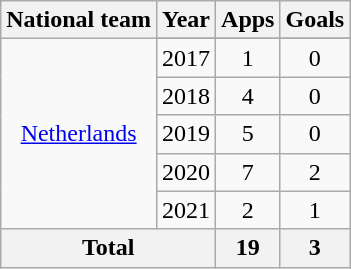<table class=wikitable style=text-align:center>
<tr>
<th>National team</th>
<th>Year</th>
<th>Apps</th>
<th>Goals</th>
</tr>
<tr>
<td rowspan=6><a href='#'>Netherlands</a></td>
</tr>
<tr>
<td>2017</td>
<td>1</td>
<td>0</td>
</tr>
<tr>
<td>2018</td>
<td>4</td>
<td>0</td>
</tr>
<tr>
<td>2019</td>
<td>5</td>
<td>0</td>
</tr>
<tr>
<td>2020</td>
<td>7</td>
<td>2</td>
</tr>
<tr>
<td>2021</td>
<td>2</td>
<td>1</td>
</tr>
<tr>
<th colspan=2>Total</th>
<th>19</th>
<th>3</th>
</tr>
</table>
